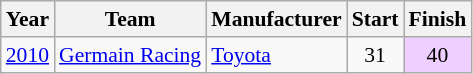<table class="wikitable" style="font-size: 90%;">
<tr>
<th>Year</th>
<th>Team</th>
<th>Manufacturer</th>
<th>Start</th>
<th>Finish</th>
</tr>
<tr>
<td><a href='#'>2010</a></td>
<td nowrap><a href='#'>Germain Racing</a></td>
<td><a href='#'>Toyota</a></td>
<td align=center>31</td>
<td align=center style="background:#EFCFFF;">40</td>
</tr>
</table>
